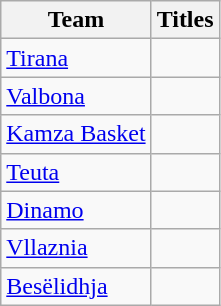<table class="wikitable">
<tr>
<th>Team</th>
<th>Titles</th>
</tr>
<tr>
<td><a href='#'>Tirana</a></td>
<td></td>
</tr>
<tr>
<td><a href='#'>Valbona</a></td>
<td></td>
</tr>
<tr>
<td><a href='#'>Kamza Basket</a></td>
<td></td>
</tr>
<tr>
<td><a href='#'>Teuta</a></td>
<td></td>
</tr>
<tr>
<td><a href='#'>Dinamo</a></td>
<td></td>
</tr>
<tr>
<td><a href='#'>Vllaznia</a></td>
<td></td>
</tr>
<tr>
<td><a href='#'>Besëlidhja</a></td>
<td></td>
</tr>
</table>
